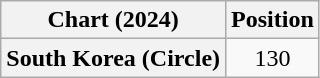<table class="wikitable plainrowheaders" style="text-align:center">
<tr>
<th scope="col">Chart (2024)</th>
<th scope="col">Position</th>
</tr>
<tr>
<th scope="row">South Korea (Circle)</th>
<td>130</td>
</tr>
</table>
